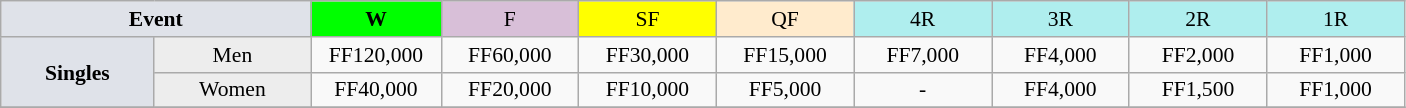<table class=wikitable style=font-size:90%;text-align:center>
<tr>
<td width=200 colspan=2 bgcolor=#dfe2e9><strong>Event</strong></td>
<td width=80 bgcolor=lime><strong>W</strong></td>
<td width=85 bgcolor=#D8BFD8>F</td>
<td width=85 bgcolor=#FFFF00>SF</td>
<td width=85 bgcolor=#ffebcd>QF</td>
<td width=85 bgcolor=#afeeee>4R</td>
<td width=85 bgcolor=#afeeee>3R</td>
<td width=85 bgcolor=#afeeee>2R</td>
<td width=85 bgcolor=#afeeee>1R</td>
</tr>
<tr>
<td rowspan=2 bgcolor=#dfe2e9><strong>Singles</strong> </td>
<td bgcolor=#EDEDED>Men</td>
<td>FF120,000</td>
<td>FF60,000</td>
<td>FF30,000</td>
<td>FF15,000</td>
<td>FF7,000</td>
<td>FF4,000</td>
<td>FF2,000</td>
<td>FF1,000</td>
</tr>
<tr>
<td bgcolor=#EDEDED>Women</td>
<td>FF40,000</td>
<td>FF20,000</td>
<td>FF10,000</td>
<td>FF5,000</td>
<td>-</td>
<td>FF4,000</td>
<td>FF1,500</td>
<td>FF1,000</td>
</tr>
<tr>
</tr>
</table>
